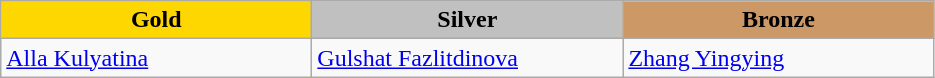<table class="wikitable" style="text-align:left">
<tr align="center">
<td width=200 bgcolor=gold><strong>Gold</strong></td>
<td width=200 bgcolor=silver><strong>Silver</strong></td>
<td width=200 bgcolor=CC9966><strong>Bronze</strong></td>
</tr>
<tr>
<td><a href='#'>Alla Kulyatina</a><br><em></em></td>
<td><a href='#'>Gulshat Fazlitdinova</a><br><em></em></td>
<td><a href='#'>Zhang Yingying</a><br><em></em></td>
</tr>
</table>
